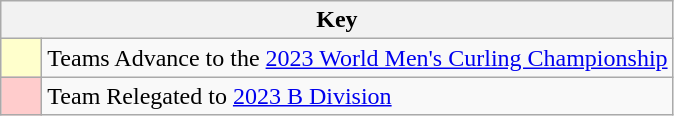<table class="wikitable" style="text-align: center;">
<tr>
<th colspan=2>Key</th>
</tr>
<tr>
<td style="background:#ffffcc; width:20px;"></td>
<td align=left>Teams Advance to the <a href='#'>2023 World Men's Curling Championship</a></td>
</tr>
<tr>
<td style="background:#ffcccc; width:20px;"></td>
<td align=left>Team Relegated to <a href='#'>2023 B Division</a></td>
</tr>
</table>
